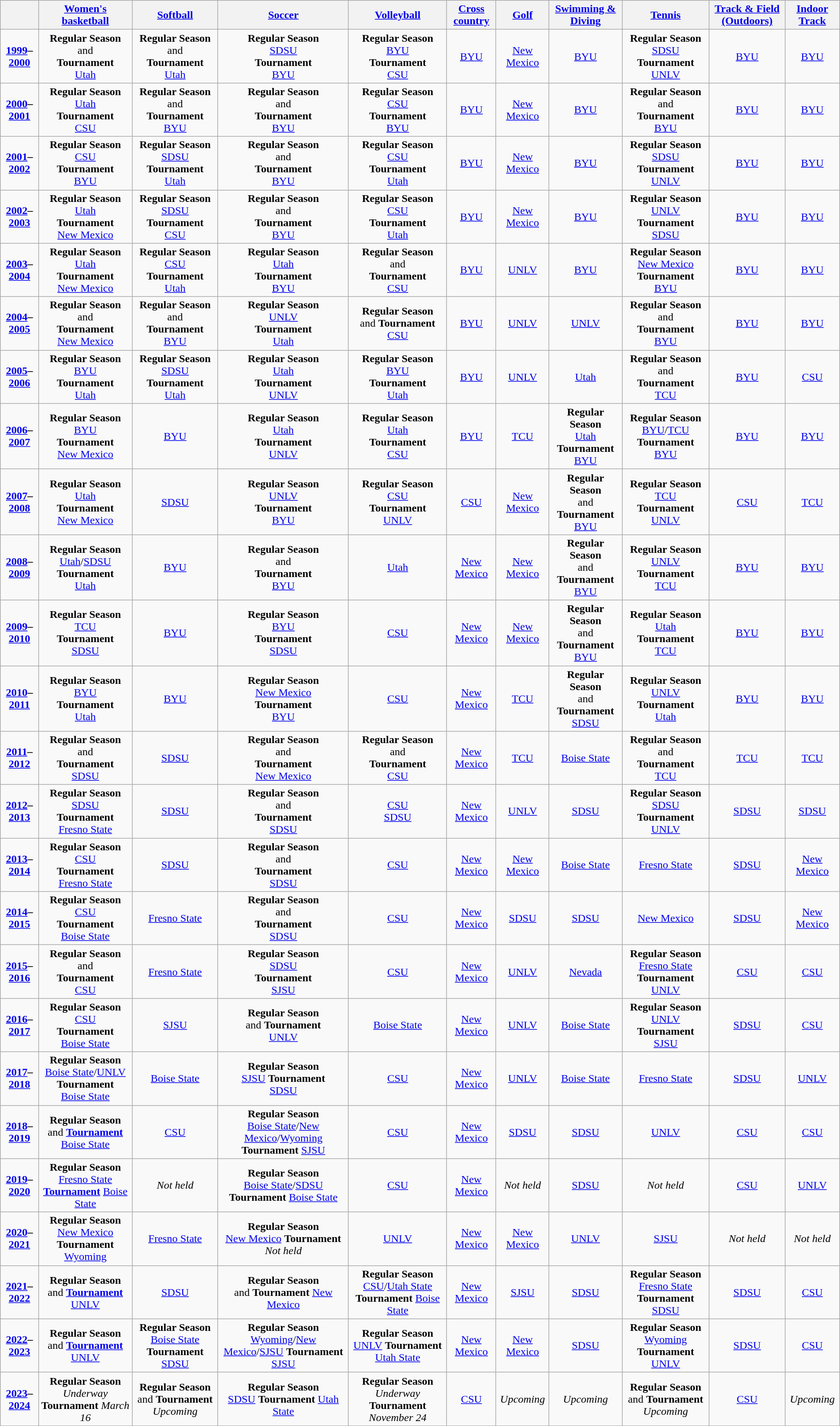<table class="wikitable" style="text-align:center">
<tr>
<th></th>
<th><a href='#'>Women's basketball</a></th>
<th><a href='#'>Softball</a></th>
<th><a href='#'>Soccer</a></th>
<th><a href='#'>Volleyball</a></th>
<th><a href='#'>Cross country</a></th>
<th><a href='#'>Golf</a></th>
<th><a href='#'>Swimming & Diving</a></th>
<th><a href='#'>Tennis</a></th>
<th><a href='#'>Track & Field (Outdoors)</a></th>
<th><a href='#'>Indoor Track</a></th>
</tr>
<tr>
<td><strong><a href='#'>1999</a>–<a href='#'>2000</a></strong></td>
<td><strong>Regular Season</strong> <br> and<br><strong>Tournament</strong> <br> <a href='#'>Utah</a></td>
<td><strong>Regular Season</strong> <br> and <br><strong>Tournament</strong> <br> <a href='#'>Utah</a></td>
<td><strong>Regular Season</strong> <br> <a href='#'>SDSU</a> <br> <strong>Tournament</strong> <br> <a href='#'>BYU</a></td>
<td><strong>Regular Season</strong> <br> <a href='#'>BYU</a> <br> <strong>Tournament</strong> <br> <a href='#'>CSU</a></td>
<td><a href='#'>BYU</a></td>
<td><a href='#'>New Mexico</a></td>
<td><a href='#'>BYU</a></td>
<td><strong>Regular Season</strong> <br> <a href='#'>SDSU</a> <br> <strong>Tournament</strong> <br> <a href='#'>UNLV</a></td>
<td><a href='#'>BYU</a></td>
<td><a href='#'>BYU</a></td>
</tr>
<tr>
<td><strong><a href='#'>2000</a>–<a href='#'>2001</a></strong></td>
<td><strong>Regular Season</strong> <br> <a href='#'>Utah</a> <br> <strong>Tournament</strong> <br> <a href='#'>CSU</a></td>
<td><strong>Regular Season</strong> <br> and <br> <strong>Tournament</strong> <br> <a href='#'>BYU</a></td>
<td><strong>Regular Season</strong> <br> and <br> <strong>Tournament</strong> <br> <a href='#'>BYU</a></td>
<td><strong>Regular Season</strong> <br> <a href='#'>CSU</a> <br> <strong>Tournament</strong> <br> <a href='#'>BYU</a></td>
<td><a href='#'>BYU</a></td>
<td><a href='#'>New Mexico</a></td>
<td><a href='#'>BYU</a></td>
<td><strong>Regular Season</strong> <br> and <br> <strong>Tournament</strong> <br> <a href='#'>BYU</a></td>
<td><a href='#'>BYU</a></td>
<td><a href='#'>BYU</a></td>
</tr>
<tr>
<td><strong><a href='#'>2001</a>–<a href='#'>2002</a></strong></td>
<td><strong>Regular Season</strong> <br> <a href='#'>CSU</a> <br> <strong>Tournament</strong> <br> <a href='#'>BYU</a></td>
<td><strong>Regular Season</strong> <br> <a href='#'>SDSU</a> <br> <strong>Tournament</strong> <br> <a href='#'>Utah</a></td>
<td><strong>Regular Season</strong> <br> and <br> <strong>Tournament</strong> <br> <a href='#'>BYU</a></td>
<td><strong>Regular Season</strong> <br> <a href='#'>CSU</a> <br> <strong>Tournament</strong> <br> <a href='#'>Utah</a></td>
<td><a href='#'>BYU</a></td>
<td><a href='#'>New Mexico</a></td>
<td><a href='#'>BYU</a></td>
<td><strong>Regular Season</strong> <br> <a href='#'>SDSU</a> <br> <strong>Tournament</strong> <br> <a href='#'>UNLV</a></td>
<td><a href='#'>BYU</a></td>
<td><a href='#'>BYU</a></td>
</tr>
<tr>
<td><strong><a href='#'>2002</a>–<a href='#'>2003</a></strong></td>
<td><strong>Regular Season</strong> <br> <a href='#'>Utah</a> <br> <strong>Tournament</strong> <br> <a href='#'>New Mexico</a></td>
<td><strong>Regular Season</strong> <br> <a href='#'>SDSU</a> <br> <strong>Tournament</strong> <br> <a href='#'>CSU</a></td>
<td><strong>Regular Season</strong> <br> and <br> <strong>Tournament</strong> <br> <a href='#'>BYU</a></td>
<td><strong>Regular Season</strong> <br> <a href='#'>CSU</a> <br> <strong>Tournament</strong> <br> <a href='#'>Utah</a></td>
<td><a href='#'>BYU</a></td>
<td><a href='#'>New Mexico</a></td>
<td><a href='#'>BYU</a></td>
<td><strong>Regular Season</strong> <br> <a href='#'>UNLV</a> <br> <strong>Tournament</strong> <br> <a href='#'>SDSU</a></td>
<td><a href='#'>BYU</a></td>
<td><a href='#'>BYU</a></td>
</tr>
<tr>
<td><strong><a href='#'>2003</a>–<a href='#'>2004</a></strong></td>
<td><strong>Regular Season</strong> <br> <a href='#'>Utah</a> <br> <strong>Tournament</strong> <br> <a href='#'>New Mexico</a></td>
<td><strong>Regular Season</strong> <br> <a href='#'>CSU</a> <br> <strong>Tournament</strong> <br> <a href='#'>Utah</a></td>
<td><strong>Regular Season</strong> <br> <a href='#'>Utah</a> <br> <strong>Tournament</strong> <br> <a href='#'>BYU</a></td>
<td><strong>Regular Season</strong> <br> and <br> <strong>Tournament</strong> <br> <a href='#'>CSU</a></td>
<td><a href='#'>BYU</a></td>
<td><a href='#'>UNLV</a></td>
<td><a href='#'>BYU</a></td>
<td><strong>Regular Season</strong> <br> <a href='#'>New Mexico</a> <br> <strong>Tournament</strong> <br> <a href='#'>BYU</a></td>
<td><a href='#'>BYU</a></td>
<td><a href='#'>BYU</a></td>
</tr>
<tr>
<td><strong><a href='#'>2004</a>–<a href='#'>2005</a></strong></td>
<td><strong>Regular Season</strong> <br> and <br><strong>Tournament</strong> <br> <a href='#'>New Mexico</a></td>
<td><strong>Regular Season</strong> <br> and <br><strong>Tournament</strong> <br> <a href='#'>BYU</a></td>
<td><strong>Regular Season</strong> <br> <a href='#'>UNLV</a> <br> <strong>Tournament</strong> <br> <a href='#'>Utah</a></td>
<td><strong>Regular Season</strong> <br> and  <strong>Tournament</strong> <br> <a href='#'>CSU</a></td>
<td><a href='#'>BYU</a></td>
<td><a href='#'>UNLV</a></td>
<td><a href='#'>UNLV</a></td>
<td><strong>Regular Season</strong> <br> and <br> <strong>Tournament</strong> <br> <a href='#'>BYU</a></td>
<td><a href='#'>BYU</a></td>
<td><a href='#'>BYU</a></td>
</tr>
<tr>
<td><strong><a href='#'>2005</a>–<a href='#'>2006</a></strong></td>
<td><strong>Regular Season</strong> <br> <a href='#'>BYU</a> <br> <strong>Tournament</strong> <br> <a href='#'>Utah</a></td>
<td><strong>Regular Season</strong> <br> <a href='#'>SDSU</a> <br> <strong>Tournament</strong> <br> <a href='#'>Utah</a></td>
<td><strong>Regular Season</strong> <br> <a href='#'>Utah</a> <br> <strong>Tournament</strong> <br> <a href='#'>UNLV</a></td>
<td><strong>Regular Season</strong> <br> <a href='#'>BYU</a> <br> <strong>Tournament</strong> <br> <a href='#'>Utah</a></td>
<td><a href='#'>BYU</a></td>
<td><a href='#'>UNLV</a></td>
<td><a href='#'>Utah</a></td>
<td><strong>Regular Season</strong> <br> and <br> <strong>Tournament</strong> <br> <a href='#'>TCU</a></td>
<td><a href='#'>BYU</a></td>
<td><a href='#'>CSU</a></td>
</tr>
<tr>
<td><strong><a href='#'>2006</a>–<a href='#'>2007</a></strong></td>
<td><strong>Regular Season</strong> <br> <a href='#'>BYU</a> <br> <strong>Tournament</strong> <br> <a href='#'>New Mexico</a></td>
<td><a href='#'>BYU</a></td>
<td><strong>Regular Season</strong> <br> <a href='#'>Utah</a> <br> <strong>Tournament</strong> <br> <a href='#'>UNLV</a></td>
<td><strong>Regular Season</strong> <br> <a href='#'>Utah</a> <br> <strong>Tournament</strong> <br> <a href='#'>CSU</a></td>
<td><a href='#'>BYU</a></td>
<td><a href='#'>TCU</a></td>
<td><strong>Regular Season</strong> <br> <a href='#'>Utah</a> <br> <strong>Tournament</strong> <br> <a href='#'>BYU</a></td>
<td><strong>Regular Season</strong> <br> <a href='#'>BYU</a>/<a href='#'>TCU</a> <br> <strong>Tournament</strong> <br> <a href='#'>BYU</a></td>
<td><a href='#'>BYU</a></td>
<td><a href='#'>BYU</a></td>
</tr>
<tr>
<td><strong><a href='#'>2007</a>–<a href='#'>2008</a></strong></td>
<td><strong>Regular Season</strong> <br> <a href='#'>Utah</a><br> <strong>Tournament</strong> <br> <a href='#'>New Mexico</a></td>
<td><a href='#'>SDSU</a></td>
<td><strong>Regular Season</strong> <br> <a href='#'>UNLV</a> <br> <strong>Tournament</strong> <br> <a href='#'>BYU</a></td>
<td><strong>Regular Season</strong> <br> <a href='#'>CSU</a> <br> <strong>Tournament</strong> <br> <a href='#'>UNLV</a></td>
<td><a href='#'>CSU</a></td>
<td><a href='#'>New Mexico</a></td>
<td><strong>Regular Season</strong><br>and<br><strong>Tournament</strong><br><a href='#'>BYU</a></td>
<td><strong>Regular Season</strong><br><a href='#'>TCU</a><br><strong>Tournament</strong><br><a href='#'>UNLV</a></td>
<td><a href='#'>CSU</a></td>
<td><a href='#'>TCU</a></td>
</tr>
<tr>
<td><strong><a href='#'>2008</a>–<a href='#'>2009</a></strong></td>
<td><strong>Regular Season</strong><br><a href='#'>Utah</a>/<a href='#'>SDSU</a> <br><strong>Tournament</strong><br><a href='#'>Utah</a></td>
<td><a href='#'>BYU</a></td>
<td><strong>Regular Season</strong><br>and<br><strong>Tournament</strong><br><a href='#'>BYU</a></td>
<td><a href='#'>Utah</a></td>
<td><a href='#'>New Mexico</a></td>
<td><a href='#'>New Mexico</a></td>
<td><strong>Regular Season</strong><br>and<br><strong>Tournament</strong><br><a href='#'>BYU</a></td>
<td><strong>Regular Season</strong><br><a href='#'>UNLV</a><br><strong>Tournament</strong><br><a href='#'>TCU</a></td>
<td><a href='#'>BYU</a></td>
<td><a href='#'>BYU</a></td>
</tr>
<tr>
<td><strong><a href='#'>2009</a>–<a href='#'>2010</a></strong></td>
<td><strong>Regular Season</strong><br> <a href='#'>TCU</a> <br><strong>Tournament</strong><br> <a href='#'>SDSU</a></td>
<td><a href='#'>BYU</a></td>
<td><strong>Regular Season</strong> <br> <a href='#'>BYU</a><br><strong>Tournament</strong> <br> <a href='#'>SDSU</a></td>
<td><a href='#'>CSU</a></td>
<td><a href='#'>New Mexico</a></td>
<td><a href='#'>New Mexico</a></td>
<td><strong>Regular Season</strong><br> and <br><strong>Tournament</strong><br> <a href='#'>BYU</a></td>
<td><strong>Regular Season</strong> <br> <a href='#'>Utah</a> <br> <strong>Tournament</strong> <br> <a href='#'>TCU</a></td>
<td><a href='#'>BYU</a></td>
<td><a href='#'>BYU</a></td>
</tr>
<tr>
<td><strong><a href='#'>2010</a>–<a href='#'>2011</a></strong></td>
<td><strong>Regular Season</strong><br> <a href='#'>BYU</a> <br><strong>Tournament</strong><br> <a href='#'>Utah</a></td>
<td><a href='#'>BYU</a></td>
<td><strong>Regular Season</strong><br> <a href='#'>New Mexico</a><br><strong>Tournament</strong> <br> <a href='#'>BYU</a></td>
<td><a href='#'>CSU</a></td>
<td><a href='#'>New Mexico</a></td>
<td><a href='#'>TCU</a></td>
<td><strong>Regular Season</strong><br> and <br><strong>Tournament</strong><br>  <a href='#'>SDSU</a></td>
<td><strong>Regular Season</strong><br> <a href='#'>UNLV</a> <br><strong>Tournament</strong> <br> <a href='#'>Utah</a></td>
<td><a href='#'>BYU</a></td>
<td><a href='#'>BYU</a></td>
</tr>
<tr>
<td><strong><a href='#'>2011</a>–<a href='#'>2012</a></strong></td>
<td><strong>Regular Season</strong><br> and <br><strong>Tournament</strong> <br> <a href='#'>SDSU</a></td>
<td><a href='#'>SDSU</a></td>
<td><strong>Regular Season</strong><br> and <br><strong>Tournament</strong><br><a href='#'>New Mexico</a></td>
<td><strong>Regular Season</strong><br> and <br><strong>Tournament</strong><br><a href='#'>CSU</a></td>
<td><a href='#'>New Mexico</a></td>
<td><a href='#'>TCU</a></td>
<td><a href='#'>Boise State</a></td>
<td><strong>Regular Season</strong><br> and <br><strong>Tournament</strong><br><a href='#'>TCU</a></td>
<td><a href='#'>TCU</a></td>
<td><a href='#'>TCU</a></td>
</tr>
<tr>
<td><strong><a href='#'>2012</a>–<a href='#'>2013</a></strong></td>
<td><strong>Regular Season</strong> <br><a href='#'>SDSU</a> <br><strong>Tournament</strong><br> <a href='#'>Fresno State</a></td>
<td><a href='#'>SDSU</a></td>
<td><strong>Regular Season</strong><br> and <br><strong>Tournament</strong> <br> <a href='#'>SDSU</a></td>
<td><a href='#'>CSU</a><br><a href='#'>SDSU</a></td>
<td><a href='#'>New Mexico</a></td>
<td><a href='#'>UNLV</a></td>
<td><a href='#'>SDSU</a></td>
<td><strong>Regular Season</strong> <br><a href='#'>SDSU</a> <br><strong>Tournament</strong><br><a href='#'>UNLV</a></td>
<td><a href='#'>SDSU</a></td>
<td><a href='#'>SDSU</a></td>
</tr>
<tr>
<td><strong><a href='#'>2013</a>–<a href='#'>2014</a></strong></td>
<td><strong>Regular Season</strong> <br><a href='#'>CSU</a> <br><strong>Tournament</strong><br><a href='#'>Fresno State</a></td>
<td><a href='#'>SDSU</a></td>
<td><strong>Regular Season</strong><br> and <br><strong>Tournament</strong> <br> <a href='#'>SDSU</a></td>
<td><a href='#'>CSU</a></td>
<td><a href='#'>New Mexico</a></td>
<td><a href='#'>New Mexico</a></td>
<td><a href='#'>Boise State</a></td>
<td><a href='#'>Fresno State</a></td>
<td><a href='#'>SDSU</a></td>
<td><a href='#'>New Mexico</a></td>
</tr>
<tr>
<td><strong><a href='#'>2014</a>–<a href='#'>2015</a></strong></td>
<td><strong>Regular Season</strong> <br><a href='#'>CSU</a><br><strong>Tournament</strong><br><a href='#'>Boise State</a></td>
<td><a href='#'>Fresno State</a></td>
<td><strong>Regular Season</strong><br> and <br><strong>Tournament</strong> <br> <a href='#'>SDSU</a></td>
<td><a href='#'>CSU</a></td>
<td><a href='#'>New Mexico</a></td>
<td><a href='#'>SDSU</a></td>
<td><a href='#'>SDSU</a></td>
<td><a href='#'>New Mexico</a></td>
<td><a href='#'>SDSU</a></td>
<td><a href='#'>New Mexico</a></td>
</tr>
<tr>
<td><strong><a href='#'>2015</a>–<a href='#'>2016</a></strong></td>
<td><strong>Regular Season</strong> <br>and<br><strong>Tournament</strong><br><a href='#'>CSU</a></td>
<td><a href='#'>Fresno State</a></td>
<td><strong>Regular Season</strong><br><a href='#'>SDSU</a><br><strong>Tournament</strong> <br><a href='#'>SJSU</a></td>
<td><a href='#'>CSU</a></td>
<td><a href='#'>New Mexico</a></td>
<td><a href='#'>UNLV</a></td>
<td><a href='#'>Nevada</a></td>
<td><strong>Regular Season</strong> <br><a href='#'>Fresno State</a><br><strong>Tournament</strong><br><a href='#'>UNLV</a></td>
<td><a href='#'>CSU</a></td>
<td><a href='#'>CSU</a></td>
</tr>
<tr>
<td><strong><a href='#'>2016</a>–<a href='#'>2017</a></strong></td>
<td><strong>Regular Season</strong> <br><a href='#'>CSU</a><br><strong>Tournament</strong><br><a href='#'>Boise State</a></td>
<td><a href='#'>SJSU</a></td>
<td><strong>Regular Season</strong><br>and <strong>Tournament</strong> <br><a href='#'>UNLV</a></td>
<td><a href='#'>Boise State</a></td>
<td><a href='#'>New Mexico</a></td>
<td><a href='#'>UNLV</a></td>
<td><a href='#'>Boise State</a></td>
<td><strong>Regular Season</strong> <br><a href='#'>UNLV</a><br><strong>Tournament</strong><br><a href='#'>SJSU</a></td>
<td><a href='#'>SDSU</a></td>
<td><a href='#'>CSU</a></td>
</tr>
<tr>
<td><strong><a href='#'>2017</a>–<a href='#'>2018</a></strong></td>
<td><strong>Regular Season</strong> <br><a href='#'>Boise State</a>/<a href='#'>UNLV</a><br><strong>Tournament</strong><br><a href='#'>Boise State</a></td>
<td><a href='#'>Boise State</a></td>
<td><strong>Regular Season</strong><br><a href='#'>SJSU</a> <strong>Tournament</strong> <br><a href='#'>SDSU</a></td>
<td><a href='#'>CSU</a></td>
<td><a href='#'>New Mexico</a></td>
<td><a href='#'>UNLV</a></td>
<td><a href='#'>Boise State</a></td>
<td><a href='#'>Fresno State</a></td>
<td><a href='#'>SDSU</a></td>
<td><a href='#'>UNLV</a></td>
</tr>
<tr>
<td><strong><a href='#'>2018</a>–<a href='#'>2019</a></strong></td>
<td><strong>Regular Season</strong><br>and
<strong><a href='#'>Tournament</a></strong>
<a href='#'>Boise State</a></td>
<td><a href='#'>CSU</a></td>
<td><strong>Regular Season</strong><br><a href='#'>Boise State</a>/<a href='#'>New Mexico</a>/<a href='#'>Wyoming</a>
<strong>Tournament</strong>
<a href='#'>SJSU</a></td>
<td><a href='#'>CSU</a></td>
<td><a href='#'>New Mexico</a></td>
<td><a href='#'>SDSU</a></td>
<td><a href='#'>SDSU</a></td>
<td><a href='#'>UNLV</a></td>
<td><a href='#'>CSU</a></td>
<td><a href='#'>CSU</a></td>
</tr>
<tr>
<td><strong><a href='#'>2019</a>–<a href='#'>2020</a></strong></td>
<td><strong>Regular Season</strong><br><a href='#'>Fresno State</a>
<strong><a href='#'>Tournament</a></strong>
<a href='#'>Boise State</a></td>
<td><em>Not held</em></td>
<td><strong>Regular Season</strong><br><a href='#'>Boise State</a>/<a href='#'>SDSU</a>
<strong>Tournament</strong>
<a href='#'>Boise State</a></td>
<td><a href='#'>CSU</a></td>
<td><a href='#'>New Mexico</a></td>
<td><em>Not held</em></td>
<td><a href='#'>SDSU</a></td>
<td><em>Not held</em></td>
<td><a href='#'>CSU</a></td>
<td><a href='#'>UNLV</a></td>
</tr>
<tr>
<td><strong><a href='#'>2020</a>–<a href='#'>2021</a></strong></td>
<td><strong>Regular Season</strong><br><a href='#'>New Mexico</a>
<strong>Tournament</strong>
<a href='#'>Wyoming</a></td>
<td><a href='#'>Fresno State</a></td>
<td><strong>Regular Season</strong><br><a href='#'>New Mexico</a>
<strong>Tournament</strong>
<em>Not held</em></td>
<td><a href='#'>UNLV</a></td>
<td><a href='#'>New Mexico</a></td>
<td><a href='#'>New Mexico</a></td>
<td><a href='#'>UNLV</a></td>
<td><a href='#'>SJSU</a></td>
<td><em>Not held</em></td>
<td><em>Not held</em></td>
</tr>
<tr>
<td><strong><a href='#'>2021</a>–<a href='#'>2022</a></strong></td>
<td><strong>Regular Season</strong><br>and
<strong><a href='#'>Tournament</a></strong>
<a href='#'>UNLV</a></td>
<td><a href='#'>SDSU</a></td>
<td><strong>Regular Season</strong><br>and
<strong>Tournament</strong>
<a href='#'>New Mexico</a></td>
<td><strong>Regular Season</strong><br><a href='#'>CSU</a>/<a href='#'>Utah State</a>
<strong>Tournament</strong>
<a href='#'>Boise State</a></td>
<td><a href='#'>New Mexico</a></td>
<td><a href='#'>SJSU</a></td>
<td><a href='#'>SDSU</a></td>
<td><strong>Regular Season</strong><br><a href='#'>Fresno State</a>
<strong>Tournament</strong>
<a href='#'>SDSU</a></td>
<td><a href='#'>SDSU</a></td>
<td><a href='#'>CSU</a></td>
</tr>
<tr>
<td><strong><a href='#'>2022</a>–<a href='#'>2023</a></strong></td>
<td><strong>Regular Season</strong><br>and
<strong><a href='#'>Tournament</a></strong>
<a href='#'>UNLV</a></td>
<td><strong>Regular Season</strong><br><a href='#'>Boise State</a>
<strong>Tournament</strong>
<a href='#'>SDSU</a></td>
<td><strong>Regular Season</strong><br><a href='#'>Wyoming</a>/<a href='#'>New Mexico</a>/<a href='#'>SJSU</a>
<strong>Tournament</strong>
<a href='#'>SJSU</a></td>
<td><strong>Regular Season</strong><br><a href='#'>UNLV</a>
<strong>Tournament</strong>
<a href='#'>Utah State</a></td>
<td><a href='#'>New Mexico</a></td>
<td><a href='#'>New Mexico</a></td>
<td><a href='#'>SDSU</a></td>
<td><strong>Regular Season</strong><br><a href='#'>Wyoming</a>
<strong>Tournament</strong>
<a href='#'>UNLV</a></td>
<td><a href='#'>SDSU</a></td>
<td><a href='#'>CSU</a></td>
</tr>
<tr>
<td><strong><a href='#'>2023</a>–<a href='#'>2024</a></strong></td>
<td><strong>Regular Season</strong><br><em>Underway</em>
<strong>Tournament</strong>
<em>March 16</em></td>
<td><strong>Regular Season</strong><br>and
<strong>Tournament</strong>
<em>Upcoming</em></td>
<td><strong>Regular Season</strong><br><a href='#'>SDSU</a>
<strong>Tournament</strong>
<a href='#'>Utah State</a></td>
<td><strong>Regular Season</strong><br><em>Underway</em>
<strong>Tournament</strong>
<em>November 24</em></td>
<td><a href='#'>CSU</a></td>
<td><em>Upcoming</em></td>
<td><em>Upcoming</em></td>
<td><strong>Regular Season</strong><br>and
<strong>Tournament</strong>
<em>Upcoming</em></td>
<td><a href='#'>CSU</a></td>
<td><em>Upcoming</em></td>
</tr>
</table>
